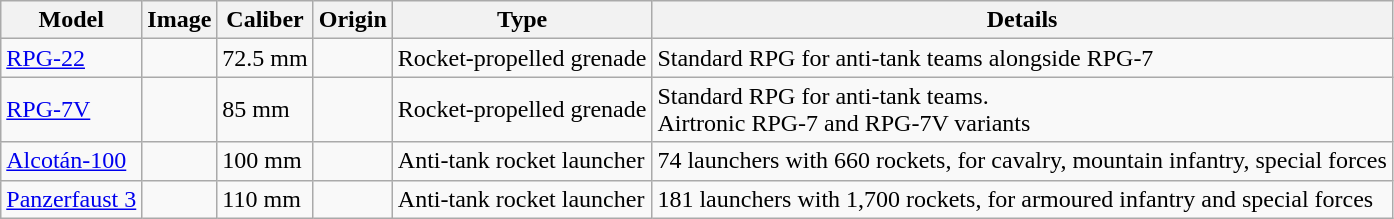<table class="wikitable">
<tr bgco>
<th>Model</th>
<th>Image</th>
<th>Caliber</th>
<th>Origin</th>
<th>Type</th>
<th>Details</th>
</tr>
<tr>
<td><a href='#'>RPG-22</a></td>
<td></td>
<td>72.5 mm</td>
<td></td>
<td>Rocket-propelled grenade</td>
<td>Standard RPG for anti-tank teams alongside RPG-7</td>
</tr>
<tr>
<td><a href='#'>RPG-7V</a></td>
<td></td>
<td>85 mm</td>
<td></td>
<td>Rocket-propelled grenade</td>
<td>Standard RPG for anti-tank teams.<br>Airtronic RPG-7 and RPG-7V variants</td>
</tr>
<tr>
<td><a href='#'>Alcotán-100</a></td>
<td></td>
<td>100 mm</td>
<td></td>
<td>Anti-tank rocket launcher</td>
<td>74 launchers with 660 rockets, for cavalry, mountain infantry, special forces</td>
</tr>
<tr>
<td><a href='#'>Panzerfaust 3</a></td>
<td></td>
<td>110 mm</td>
<td></td>
<td>Anti-tank rocket launcher</td>
<td>181 launchers with 1,700 rockets, for armoured infantry and special forces</td>
</tr>
</table>
